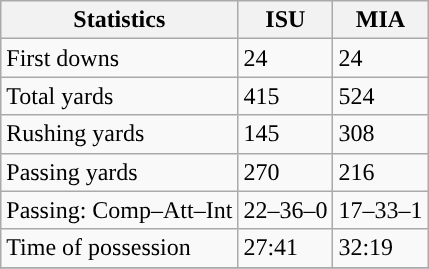<table class="wikitable" style="float: left;">
<tr>
<th>Statistics</th>
<th>ISU</th>
<th>MIA</th>
</tr>
<tr>
<td>First downs</td>
<td>24</td>
<td>24</td>
</tr>
<tr>
<td>Total yards</td>
<td>415</td>
<td>524</td>
</tr>
<tr>
<td>Rushing yards</td>
<td>145</td>
<td>308</td>
</tr>
<tr>
<td>Passing yards</td>
<td>270</td>
<td>216</td>
</tr>
<tr>
<td>Passing: Comp–Att–Int</td>
<td>22–36–0</td>
<td>17–33–1</td>
</tr>
<tr>
<td>Time of possession</td>
<td>27:41</td>
<td>32:19</td>
</tr>
<tr>
</tr>
</table>
